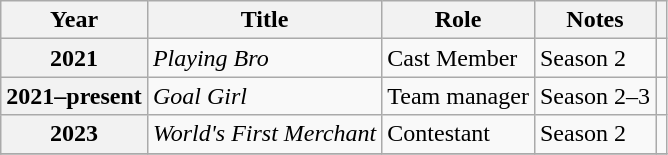<table class="wikitable sortable plainrowheaders">
<tr>
<th scope="col">Year</th>
<th scope="col">Title</th>
<th scope="col">Role</th>
<th scope="col">Notes</th>
<th scope="col" class="unsortable"></th>
</tr>
<tr>
<th scope="row"  rowspan="1">2021</th>
<td><em>Playing Bro </em></td>
<td>Cast Member</td>
<td>Season 2</td>
<td></td>
</tr>
<tr>
<th scope="row">2021–present</th>
<td><em>Goal Girl</em></td>
<td>Team manager</td>
<td>Season 2–3</td>
<td></td>
</tr>
<tr>
<th scope="row">2023</th>
<td><em>World's First Merchant</em></td>
<td>Contestant</td>
<td>Season 2</td>
<td></td>
</tr>
<tr>
</tr>
</table>
